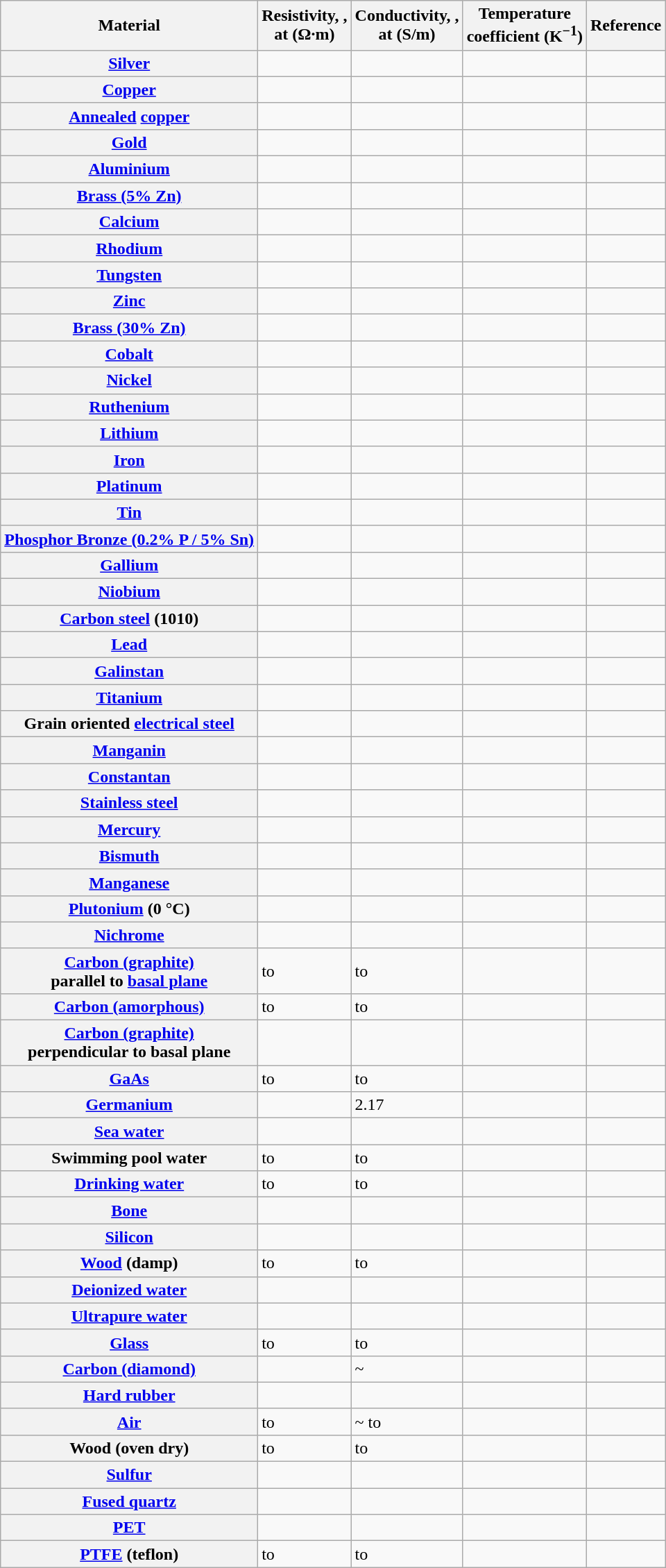<table class="wikitable sortable plainrowheaders">
<tr>
<th scope="col">Material</th>
<th scope="col" data-sort-type="number">Resistivity, , <br>at  (Ω·m)</th>
<th scope="col" data-sort-type="number">Conductivity, , <br>at  (S/m)</th>
<th scope="col" data-sort-type="number">Temperature<br> coefficient (K<sup>−1</sup>)</th>
<th scope="col" class="unsortable">Reference</th>
</tr>
<tr>
<th scope="row"><a href='#'>Silver</a></th>
<td data-sort-value="0.0000000159"></td>
<td data-sort-value="6.30E7"></td>
<td data-sort-value="3.80E-3"></td>
<td></td>
</tr>
<tr>
<th scope="row"><a href='#'>Copper</a></th>
<td data-sort-value="0.0000000168"></td>
<td data-sort-value="5.96E7"></td>
<td data-sort-value="4.04E-3"></td>
<td></td>
</tr>
<tr>
<th scope="row"><a href='#'>Annealed</a> <a href='#'>copper</a></th>
<td data-sort-value="0.0000000172"></td>
<td data-sort-value="5.80E7"></td>
<td data-sort-value="3.93E-3"></td>
<td></td>
</tr>
<tr>
<th scope="row"><a href='#'>Gold</a></th>
<td data-sort-value="2.44E-8"></td>
<td data-sort-value="4.11E7"></td>
<td data-sort-value="3.40E-3"></td>
<td></td>
</tr>
<tr>
<th scope="row"><a href='#'>Aluminium</a></th>
<td data-sort-value="0.0000000265"></td>
<td data-sort-value="3.8E7"></td>
<td data-sort-value="3.90E-3"></td>
<td></td>
</tr>
<tr>
<th scope="row"><a href='#'>Brass (5% Zn)</a></th>
<td data-sort-value="0.00000003"></td>
<td data-sort-value="3.34E7"></td>
<td></td>
<td></td>
</tr>
<tr>
<th scope="row"><a href='#'>Calcium</a></th>
<td data-sort-value="0.0000000336"></td>
<td data-sort-value="2.98E7"></td>
<td data-sort-value="4.10E-3"></td>
<td></td>
</tr>
<tr>
<th scope="row"><a href='#'>Rhodium</a></th>
<td data-sort-value="0.0000000433"></td>
<td data-sort-value="2.31E7"></td>
<td></td>
<td></td>
</tr>
<tr>
<th scope="row"><a href='#'>Tungsten</a></th>
<td data-sort-value="0.0000000560"></td>
<td data-sort-value="1.79E7"></td>
<td data-sort-value="4.50E-3"></td>
<td></td>
</tr>
<tr>
<th scope="row"><a href='#'>Zinc</a></th>
<td data-sort-value="0.0000000590"></td>
<td data-sort-value="1.69E7"></td>
<td data-sort-value="3.70E-3"></td>
<td></td>
</tr>
<tr>
<th scope="row"><a href='#'>Brass (30% Zn)</a></th>
<td data-sort-value="0.0000000599"></td>
<td data-sort-value="1.67E7"></td>
<td></td>
<td></td>
</tr>
<tr>
<th scope="row"><a href='#'>Cobalt</a></th>
<td data-sort-value="0.0000000624"></td>
<td data-sort-value="1.60E7"></td>
<td data-sort-value="7.00E-3"><br></td>
<td></td>
</tr>
<tr>
<th scope="row"><a href='#'>Nickel</a></th>
<td data-sort-value="0.0000000699"></td>
<td data-sort-value="1.43E7"></td>
<td data-sort-value="6.00E-3"></td>
<td></td>
</tr>
<tr>
<th scope="row"><a href='#'>Ruthenium</a></th>
<td data-sort-value="0.0000000710"></td>
<td data-sort-value="1.41E7"></td>
<td></td>
<td></td>
</tr>
<tr>
<th scope="row"><a href='#'>Lithium</a></th>
<td data-sort-value="0.0000000928"></td>
<td data-sort-value="1.08E7"></td>
<td data-sort-value="6.00E-3"></td>
<td></td>
</tr>
<tr>
<th scope="row"><a href='#'>Iron</a></th>
<td data-sort-value="0.000000097"></td>
<td data-sort-value="1.03E7"></td>
<td data-sort-value="5.00E-3"></td>
<td></td>
</tr>
<tr>
<th scope="row"><a href='#'>Platinum</a></th>
<td data-sort-value="0.000000106"></td>
<td data-sort-value="9.43E6"></td>
<td data-sort-value="3.92E-3"></td>
<td></td>
</tr>
<tr>
<th scope="row"><a href='#'>Tin</a></th>
<td data-sort-value="0.000000109"></td>
<td data-sort-value="9.17E6"></td>
<td data-sort-value="4.50E-3"></td>
<td></td>
</tr>
<tr>
<th scope="row"><a href='#'>Phosphor Bronze (0.2% P / 5% Sn)</a></th>
<td data-sort-value="0.000000112"></td>
<td data-sort-value="8.94E6"></td>
<td></td>
<td></td>
</tr>
<tr>
<th scope="row"><a href='#'>Gallium</a></th>
<td data-sort-value="0.000000140"></td>
<td data-sort-value="7.10E6"></td>
<td data-sort-value="4.00E-3"></td>
<td></td>
</tr>
<tr>
<th scope="row"><a href='#'>Niobium</a></th>
<td data-sort-value="0.000000140"></td>
<td data-sort-value="7.00E6"></td>
<td></td>
<td></td>
</tr>
<tr>
<th scope="row"><a href='#'>Carbon steel</a> (1010)</th>
<td data-sort-value="0.000000143"></td>
<td data-sort-value="6.99E6"></td>
<td></td>
<td></td>
</tr>
<tr>
<th scope="row"><a href='#'>Lead</a></th>
<td data-sort-value="0.000000220"></td>
<td data-sort-value="4.55E6"></td>
<td data-sort-value="3.90E-3"></td>
<td></td>
</tr>
<tr>
<th scope="row"><a href='#'>Galinstan</a></th>
<td data-sort-value="28.9E-8"></td>
<td data-sort-value="3.46E6"></td>
<td></td>
</tr>
<tr>
<th scope="row"><a href='#'>Titanium</a></th>
<td data-sort-value="0.000000420"></td>
<td data-sort-value="2.38E6"></td>
<td data-sort-value="3.90E-3"></td>
<td></td>
</tr>
<tr>
<th scope="row">Grain oriented <a href='#'>electrical steel</a></th>
<td data-sort-value="0.000000460"></td>
<td data-sort-value="2.17E6"></td>
<td></td>
<td></td>
</tr>
<tr>
<th scope="row"><a href='#'>Manganin</a></th>
<td data-sort-value="0.000000482"></td>
<td data-sort-value="2.07E6"></td>
<td data-sort-value="0.002E-3"></td>
<td></td>
</tr>
<tr>
<th scope="row"><a href='#'>Constantan</a></th>
<td data-sort-value="0.000000490"></td>
<td data-sort-value="2.04E6"></td>
<td data-sort-value="0.008E-3"></td>
<td></td>
</tr>
<tr>
<th scope="row"><a href='#'>Stainless steel</a></th>
<td data-sort-value="0.000000690"></td>
<td data-sort-value="1.45E6"></td>
<td data-sort-value="0.94E-3"></td>
<td></td>
</tr>
<tr>
<th scope="row"><a href='#'>Mercury</a></th>
<td data-sort-value="0.000000980"></td>
<td data-sort-value="1.02E6"></td>
<td data-sort-value="0.90E-3"></td>
<td></td>
</tr>
<tr>
<th scope="row"><a href='#'>Bismuth</a></th>
<td data-sort-value="0.00000129"></td>
<td data-sort-value="7.75E5"></td>
<td></td>
<td></td>
</tr>
<tr>
<th scope="row"><a href='#'>Manganese</a></th>
<td data-sort-value="0.00000144"></td>
<td data-sort-value="6.94E5"></td>
<td></td>
<td></td>
</tr>
<tr>
<th scope="row"><a href='#'>Plutonium</a> (0 °C)</th>
<td data-sort-value="0.00000146"></td>
<td data-sort-value="6.85E5"></td>
<td></td>
<td></td>
</tr>
<tr>
<th scope="row"><a href='#'>Nichrome</a></th>
<td data-sort-value="0.0000011"></td>
<td data-sort-value="6.70E5"><br></td>
<td data-sort-value="0.40E-3"></td>
<td></td>
</tr>
<tr>
<th scope="row"><a href='#'>Carbon (graphite)</a><br>parallel to <a href='#'>basal plane</a></th>
<td data-sort-value="2.5E-6"> to </td>
<td data-sort-value="2E5"> to <br></td>
<td></td>
<td></td>
</tr>
<tr>
<th scope="row"><a href='#'>Carbon (amorphous)</a></th>
<td data-sort-value="5E-4"> to  </td>
<td data-sort-value="1.25E3"> to </td>
<td data-sort-value="-0.50E-3"></td>
<td></td>
</tr>
<tr>
<th scope="row"><a href='#'>Carbon (graphite)</a><br>perpendicular to basal plane</th>
<td data-sort-value="3E-3"></td>
<td data-sort-value="3.3E2"></td>
<td></td>
<td></td>
</tr>
<tr>
<th scope="row"><a href='#'>GaAs</a></th>
<td data-sort-value="0.001"> to <br></td>
<td data-sort-value="1E-8"> to <br></td>
<td></td>
<td></td>
</tr>
<tr>
<th scope="row"><a href='#'>Germanium</a></th>
<td data-sort-value="4.6E-1"></td>
<td>2.17</td>
<td data-sort-value="-48.0E-3"></td>
<td></td>
</tr>
<tr>
<th scope="row"><a href='#'>Sea water</a></th>
<td data-sort-value="2E-1"></td>
<td data-sort-value="4.8"></td>
<td></td>
<td></td>
</tr>
<tr>
<th scope="row">Swimming pool water</th>
<td data-sort-value="4E-1"> to </td>
<td data-sort-value="0.25"> to </td>
<td></td>
<td></td>
</tr>
<tr>
<th scope="row"><a href='#'>Drinking water</a></th>
<td data-sort-value="2E1"> to </td>
<td data-sort-value="5E-4"> to </td>
<td></td>
<td></td>
</tr>
<tr>
<th scope="row"><a href='#'>Bone</a></th>
<td data-sort-value="1.66E2"></td>
<td data-sort-value="6E-3"></td>
<td></td>
<td></td>
</tr>
<tr>
<th scope="row"><a href='#'>Silicon</a></th>
<td data-sort-value="2.3E3"></td>
<td data-sort-value="4.35E-4"></td>
<td data-sort-value="-75.0E-3"></td>
<td></td>
</tr>
<tr>
<th scope="row"><a href='#'>Wood</a> (damp)</th>
<td data-sort-value="1E3"> to </td>
<td data-sort-value="1E-4"> to </td>
<td></td>
<td></td>
</tr>
<tr>
<th scope="row"><a href='#'>Deionized water</a></th>
<td data-sort-value="1.8E5"></td>
<td data-sort-value="4.2E-5"></td>
<td></td>
<td></td>
</tr>
<tr>
<th scope="row"><a href='#'>Ultrapure water</a></th>
<td data-sort-value="1.82E5"></td>
<td data-sort-value="5.49E-6"></td>
<td></td>
<td></td>
</tr>
<tr>
<th scope="row"><a href='#'>Glass</a></th>
<td data-sort-value="1E11"> to </td>
<td data-sort-value="1E-11"> to </td>
<td></td>
<td></td>
</tr>
<tr>
<th scope="row"><a href='#'>Carbon (diamond)</a></th>
<td data-sort-value="1E12"></td>
<td data-sort-value="1E-13">~</td>
<td></td>
<td></td>
</tr>
<tr>
<th scope="row"><a href='#'>Hard rubber</a></th>
<td data-sort-value="1E13"></td>
<td data-sort-value="1E-14"></td>
<td></td>
<td></td>
</tr>
<tr>
<th scope="row"><a href='#'>Air</a></th>
<td data-sort-value="1E9"> to </td>
<td data-sort-value="1E-15">~ to </td>
<td></td>
<td></td>
</tr>
<tr>
<th scope="row">Wood (oven dry)</th>
<td data-sort-value="1E14"> to </td>
<td data-sort-value="1E-16"> to </td>
<td></td>
<td></td>
</tr>
<tr>
<th scope="row"><a href='#'>Sulfur</a></th>
<td data-sort-value="1E15"></td>
<td data-sort-value="1E-16"></td>
<td></td>
<td></td>
</tr>
<tr>
<th scope="row"><a href='#'>Fused quartz</a></th>
<td data-sort-value="7.5E17"></td>
<td data-sort-value="1.3E-18"></td>
<td></td>
<td></td>
</tr>
<tr>
<th scope="row"><a href='#'>PET</a></th>
<td data-sort-value="1E21"></td>
<td data-sort-value="1E-21"></td>
<td></td>
<td></td>
</tr>
<tr>
<th scope="row"><a href='#'>PTFE</a> (teflon)</th>
<td data-sort-value="1E23"> to </td>
<td data-sort-value="1E-25"> to </td>
<td></td>
<td></td>
</tr>
</table>
